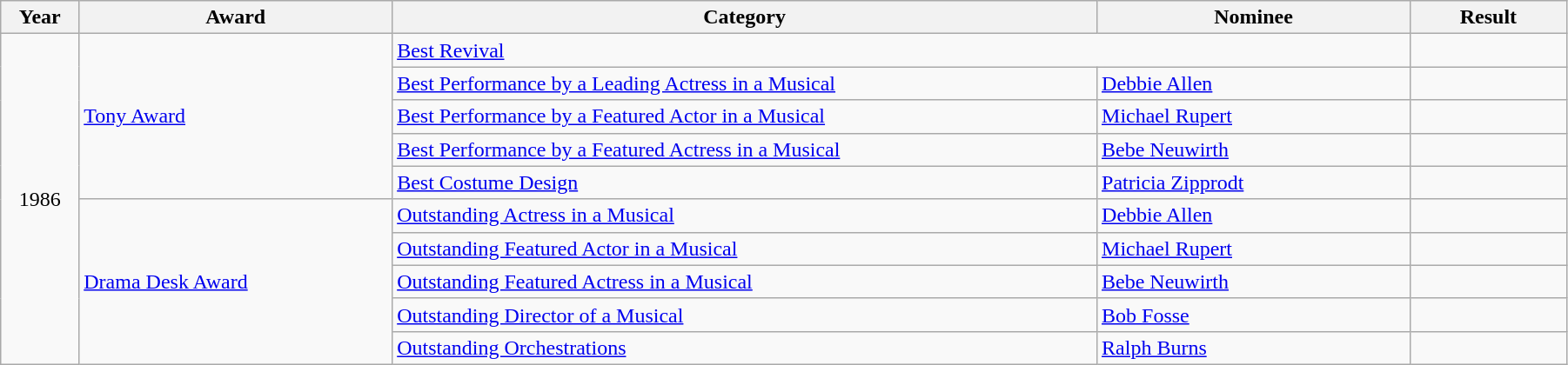<table class="wikitable" width="95%">
<tr>
<th width="5%">Year</th>
<th width="20%">Award</th>
<th width="45%">Category</th>
<th width="20%">Nominee</th>
<th width="10%">Result</th>
</tr>
<tr>
<td rowspan="10" align="center">1986</td>
<td rowspan="5"><a href='#'>Tony Award</a></td>
<td colspan="2"><a href='#'>Best Revival</a></td>
<td></td>
</tr>
<tr>
<td><a href='#'>Best Performance by a Leading Actress in a Musical</a></td>
<td><a href='#'>Debbie Allen</a></td>
<td></td>
</tr>
<tr>
<td><a href='#'>Best Performance by a Featured Actor in a Musical</a></td>
<td><a href='#'>Michael Rupert</a></td>
<td></td>
</tr>
<tr>
<td><a href='#'>Best Performance by a Featured Actress in a Musical</a></td>
<td><a href='#'>Bebe Neuwirth</a></td>
<td></td>
</tr>
<tr>
<td><a href='#'>Best Costume Design</a></td>
<td><a href='#'>Patricia Zipprodt</a></td>
<td></td>
</tr>
<tr>
<td rowspan="5"><a href='#'>Drama Desk Award</a></td>
<td><a href='#'>Outstanding Actress in a Musical</a></td>
<td><a href='#'>Debbie Allen</a></td>
<td></td>
</tr>
<tr>
<td><a href='#'>Outstanding Featured Actor in a Musical</a></td>
<td><a href='#'>Michael Rupert</a></td>
<td></td>
</tr>
<tr>
<td><a href='#'>Outstanding Featured Actress in a Musical</a></td>
<td><a href='#'>Bebe Neuwirth</a></td>
<td></td>
</tr>
<tr>
<td><a href='#'>Outstanding Director of a Musical</a></td>
<td><a href='#'>Bob Fosse</a></td>
<td></td>
</tr>
<tr>
<td><a href='#'>Outstanding Orchestrations</a></td>
<td><a href='#'>Ralph Burns</a></td>
<td></td>
</tr>
</table>
